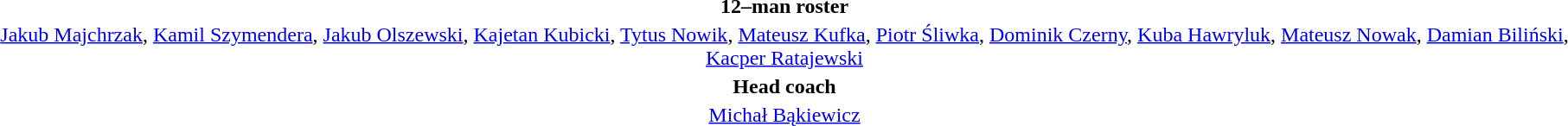<table style="text-align:center; margin-top:2em; margin-left:auto; margin-right:auto">
<tr>
<td><strong>12–man roster</strong></td>
</tr>
<tr>
<td><a href='#'>Jakub Majchrzak</a>, <a href='#'>Kamil Szymendera</a>, <a href='#'>Jakub Olszewski</a>, <a href='#'>Kajetan Kubicki</a>, <a href='#'>Tytus Nowik</a>, <a href='#'>Mateusz Kufka</a>, <a href='#'>Piotr Śliwka</a>, <a href='#'>Dominik Czerny</a>, <a href='#'>Kuba Hawryluk</a>, <a href='#'>Mateusz Nowak</a>, <a href='#'>Damian Biliński</a>, <a href='#'>Kacper Ratajewski</a></td>
</tr>
<tr>
<td><strong>Head coach</strong></td>
</tr>
<tr>
<td><a href='#'>Michał Bąkiewicz</a></td>
</tr>
</table>
